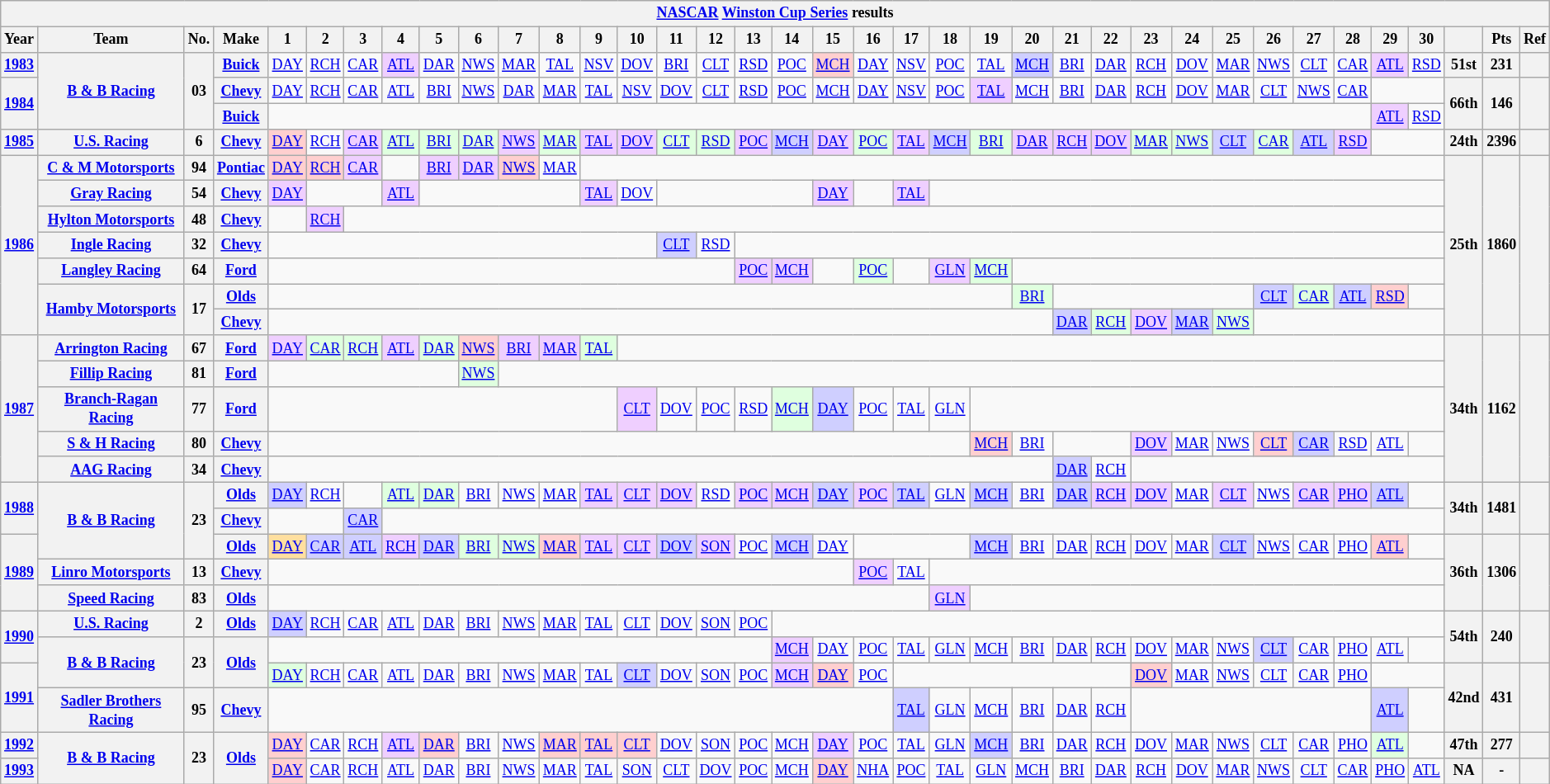<table class="wikitable" style="text-align:center; font-size:75%">
<tr>
<th colspan=45><a href='#'>NASCAR</a> <a href='#'>Winston Cup Series</a> results</th>
</tr>
<tr>
<th>Year</th>
<th>Team</th>
<th>No.</th>
<th>Make</th>
<th>1</th>
<th>2</th>
<th>3</th>
<th>4</th>
<th>5</th>
<th>6</th>
<th>7</th>
<th>8</th>
<th>9</th>
<th>10</th>
<th>11</th>
<th>12</th>
<th>13</th>
<th>14</th>
<th>15</th>
<th>16</th>
<th>17</th>
<th>18</th>
<th>19</th>
<th>20</th>
<th>21</th>
<th>22</th>
<th>23</th>
<th>24</th>
<th>25</th>
<th>26</th>
<th>27</th>
<th>28</th>
<th>29</th>
<th>30</th>
<th></th>
<th>Pts</th>
<th>Ref</th>
</tr>
<tr>
<th><a href='#'>1983</a></th>
<th rowspan=3><a href='#'>B & B Racing</a></th>
<th rowspan=3>03</th>
<th><a href='#'>Buick</a></th>
<td><a href='#'>DAY</a></td>
<td><a href='#'>RCH</a></td>
<td><a href='#'>CAR</a></td>
<td style="background:#EFCFFF;"><a href='#'>ATL</a><br></td>
<td><a href='#'>DAR</a></td>
<td><a href='#'>NWS</a></td>
<td><a href='#'>MAR</a></td>
<td><a href='#'>TAL</a></td>
<td><a href='#'>NSV</a></td>
<td><a href='#'>DOV</a></td>
<td><a href='#'>BRI</a></td>
<td><a href='#'>CLT</a></td>
<td><a href='#'>RSD</a></td>
<td><a href='#'>POC</a></td>
<td style="background:#FFCFCF;"><a href='#'>MCH</a><br></td>
<td><a href='#'>DAY</a></td>
<td><a href='#'>NSV</a></td>
<td><a href='#'>POC</a></td>
<td><a href='#'>TAL</a></td>
<td style="background:#CFCFFF;"><a href='#'>MCH</a><br></td>
<td><a href='#'>BRI</a></td>
<td><a href='#'>DAR</a></td>
<td><a href='#'>RCH</a></td>
<td><a href='#'>DOV</a></td>
<td><a href='#'>MAR</a></td>
<td><a href='#'>NWS</a></td>
<td><a href='#'>CLT</a></td>
<td><a href='#'>CAR</a></td>
<td style="background:#EFCFFF;"><a href='#'>ATL</a><br></td>
<td><a href='#'>RSD</a></td>
<th>51st</th>
<th>231</th>
<th></th>
</tr>
<tr>
<th rowspan=2><a href='#'>1984</a></th>
<th><a href='#'>Chevy</a></th>
<td><a href='#'>DAY</a></td>
<td><a href='#'>RCH</a></td>
<td><a href='#'>CAR</a></td>
<td><a href='#'>ATL</a></td>
<td><a href='#'>BRI</a></td>
<td><a href='#'>NWS</a></td>
<td><a href='#'>DAR</a></td>
<td><a href='#'>MAR</a></td>
<td><a href='#'>TAL</a></td>
<td><a href='#'>NSV</a></td>
<td><a href='#'>DOV</a></td>
<td><a href='#'>CLT</a></td>
<td><a href='#'>RSD</a></td>
<td><a href='#'>POC</a></td>
<td><a href='#'>MCH</a></td>
<td><a href='#'>DAY</a></td>
<td><a href='#'>NSV</a></td>
<td><a href='#'>POC</a></td>
<td style="background:#EFCFFF;"><a href='#'>TAL</a><br></td>
<td><a href='#'>MCH</a></td>
<td><a href='#'>BRI</a></td>
<td><a href='#'>DAR</a></td>
<td><a href='#'>RCH</a></td>
<td><a href='#'>DOV</a></td>
<td><a href='#'>MAR</a></td>
<td><a href='#'>CLT</a></td>
<td><a href='#'>NWS</a></td>
<td><a href='#'>CAR</a></td>
<td colspan=2></td>
<th rowspan=2>66th</th>
<th rowspan=2>146</th>
<th rowspan=2></th>
</tr>
<tr>
<th><a href='#'>Buick</a></th>
<td colspan=28></td>
<td style="background:#EFCFFF;"><a href='#'>ATL</a><br></td>
<td><a href='#'>RSD</a></td>
</tr>
<tr>
<th><a href='#'>1985</a></th>
<th><a href='#'>U.S. Racing</a></th>
<th>6</th>
<th><a href='#'>Chevy</a></th>
<td style="background:#FFCFCF;"><a href='#'>DAY</a><br></td>
<td><a href='#'>RCH</a></td>
<td style="background:#EFCFFF;"><a href='#'>CAR</a><br></td>
<td style="background:#DFFFDF;"><a href='#'>ATL</a><br></td>
<td style="background:#DFFFDF;"><a href='#'>BRI</a><br></td>
<td style="background:#DFFFDF;"><a href='#'>DAR</a><br></td>
<td style="background:#EFCFFF;"><a href='#'>NWS</a><br></td>
<td style="background:#DFFFDF;"><a href='#'>MAR</a><br></td>
<td style="background:#EFCFFF;"><a href='#'>TAL</a><br></td>
<td style="background:#EFCFFF;"><a href='#'>DOV</a><br></td>
<td style="background:#DFFFDF;"><a href='#'>CLT</a><br></td>
<td style="background:#DFFFDF;"><a href='#'>RSD</a><br></td>
<td style="background:#EFCFFF;"><a href='#'>POC</a><br></td>
<td style="background:#CFCFFF;"><a href='#'>MCH</a><br></td>
<td style="background:#EFCFFF;"><a href='#'>DAY</a><br></td>
<td style="background:#DFFFDF;"><a href='#'>POC</a><br></td>
<td style="background:#EFCFFF;"><a href='#'>TAL</a><br></td>
<td style="background:#CFCFFF;"><a href='#'>MCH</a><br></td>
<td style="background:#DFFFDF;"><a href='#'>BRI</a><br></td>
<td style="background:#EFCFFF;"><a href='#'>DAR</a><br></td>
<td style="background:#EFCFFF;"><a href='#'>RCH</a><br></td>
<td style="background:#EFCFFF;"><a href='#'>DOV</a><br></td>
<td style="background:#DFFFDF;"><a href='#'>MAR</a><br></td>
<td style="background:#DFFFDF;"><a href='#'>NWS</a><br></td>
<td style="background:#CFCFFF;"><a href='#'>CLT</a><br></td>
<td style="background:#DFFFDF;"><a href='#'>CAR</a><br></td>
<td style="background:#CFCFFF;"><a href='#'>ATL</a><br></td>
<td style="background:#EFCFFF;"><a href='#'>RSD</a><br></td>
<td colspan=2></td>
<th>24th</th>
<th>2396</th>
<th></th>
</tr>
<tr>
<th rowspan=7><a href='#'>1986</a></th>
<th><a href='#'>C & M Motorsports</a></th>
<th>94</th>
<th><a href='#'>Pontiac</a></th>
<td style="background:#FFCFCF;"><a href='#'>DAY</a><br></td>
<td style="background:#FFCFCF;"><a href='#'>RCH</a><br></td>
<td style="background:#EFCFFF;"><a href='#'>CAR</a><br></td>
<td></td>
<td style="background:#EFCFFF;"><a href='#'>BRI</a><br></td>
<td style="background:#EFCFFF;"><a href='#'>DAR</a><br></td>
<td style="background:#FFCFCF;"><a href='#'>NWS</a><br></td>
<td><a href='#'>MAR</a></td>
<td colspan=22></td>
<th rowspan=7>25th</th>
<th rowspan=7>1860</th>
<th rowspan=7></th>
</tr>
<tr>
<th><a href='#'>Gray Racing</a></th>
<th>54</th>
<th><a href='#'>Chevy</a></th>
<td style="background:#EFCFFF;"><a href='#'>DAY</a><br></td>
<td colspan=2></td>
<td style="background:#EFCFFF;"><a href='#'>ATL</a><br></td>
<td colspan=4></td>
<td style="background:#EFCFFF;"><a href='#'>TAL</a><br></td>
<td><a href='#'>DOV</a></td>
<td colspan=4></td>
<td style="background:#EFCFFF;"><a href='#'>DAY</a><br></td>
<td></td>
<td style="background:#EFCFFF;"><a href='#'>TAL</a><br></td>
<td colspan=13></td>
</tr>
<tr>
<th><a href='#'>Hylton Motorsports</a></th>
<th>48</th>
<th><a href='#'>Chevy</a></th>
<td></td>
<td style="background:#EFCFFF;"><a href='#'>RCH</a><br></td>
<td colspan=28></td>
</tr>
<tr>
<th><a href='#'>Ingle Racing</a></th>
<th>32</th>
<th><a href='#'>Chevy</a></th>
<td colspan=10></td>
<td style="background:#CFCFFF;"><a href='#'>CLT</a><br></td>
<td><a href='#'>RSD</a></td>
<td colspan=18></td>
</tr>
<tr>
<th><a href='#'>Langley Racing</a></th>
<th>64</th>
<th><a href='#'>Ford</a></th>
<td colspan=12></td>
<td style="background:#EFCFFF;"><a href='#'>POC</a><br></td>
<td style="background:#EFCFFF;"><a href='#'>MCH</a><br></td>
<td></td>
<td style="background:#DFFFDF;"><a href='#'>POC</a><br></td>
<td></td>
<td style="background:#EFCFFF;"><a href='#'>GLN</a><br></td>
<td style="background:#DFFFDF;"><a href='#'>MCH</a><br></td>
<td colspan=11></td>
</tr>
<tr>
<th rowspan=2><a href='#'>Hamby Motorsports</a></th>
<th rowspan=2>17</th>
<th><a href='#'>Olds</a></th>
<td colspan=19></td>
<td style="background:#DFFFDF;"><a href='#'>BRI</a><br></td>
<td colspan=5></td>
<td style="background:#CFCFFF;"><a href='#'>CLT</a><br></td>
<td style="background:#DFFFDF;"><a href='#'>CAR</a><br></td>
<td style="background:#CFCFFF;"><a href='#'>ATL</a><br></td>
<td style="background:#FFCFCF;"><a href='#'>RSD</a><br></td>
<td></td>
</tr>
<tr>
<th><a href='#'>Chevy</a></th>
<td colspan=20></td>
<td style="background:#CFCFFF;"><a href='#'>DAR</a><br></td>
<td style="background:#DFFFDF;"><a href='#'>RCH</a><br></td>
<td style="background:#EFCFFF;"><a href='#'>DOV</a><br></td>
<td style="background:#CFCFFF;"><a href='#'>MAR</a><br></td>
<td style="background:#DFFFDF;"><a href='#'>NWS</a><br></td>
<td colspan=5></td>
</tr>
<tr>
<th rowspan=5><a href='#'>1987</a></th>
<th><a href='#'>Arrington Racing</a></th>
<th>67</th>
<th><a href='#'>Ford</a></th>
<td style="background:#EFCFFF;"><a href='#'>DAY</a><br></td>
<td style="background:#DFFFDF;"><a href='#'>CAR</a><br></td>
<td style="background:#DFFFDF;"><a href='#'>RCH</a><br></td>
<td style="background:#EFCFFF;"><a href='#'>ATL</a><br></td>
<td style="background:#DFFFDF;"><a href='#'>DAR</a><br></td>
<td style="background:#FFCFCF;"><a href='#'>NWS</a><br></td>
<td style="background:#EFCFFF;"><a href='#'>BRI</a><br></td>
<td style="background:#EFCFFF;"><a href='#'>MAR</a><br></td>
<td style="background:#DFFFDF;"><a href='#'>TAL</a><br></td>
<td colspan=21></td>
<th rowspan=5>34th</th>
<th rowspan=5>1162</th>
<th rowspan=5></th>
</tr>
<tr>
<th><a href='#'>Fillip Racing</a></th>
<th>81</th>
<th><a href='#'>Ford</a></th>
<td colspan=5></td>
<td style="background:#DFFFDF;"><a href='#'>NWS</a><br></td>
<td colspan=24></td>
</tr>
<tr>
<th><a href='#'>Branch-Ragan Racing</a></th>
<th>77</th>
<th><a href='#'>Ford</a></th>
<td colspan=9></td>
<td style="background:#EFCFFF;"><a href='#'>CLT</a><br></td>
<td><a href='#'>DOV</a></td>
<td><a href='#'>POC</a></td>
<td><a href='#'>RSD</a></td>
<td style="background:#DFFFDF;"><a href='#'>MCH</a><br></td>
<td style="background:#CFCFFF;"><a href='#'>DAY</a><br></td>
<td><a href='#'>POC</a></td>
<td><a href='#'>TAL</a></td>
<td><a href='#'>GLN</a></td>
<td colspan=12></td>
</tr>
<tr>
<th><a href='#'>S & H Racing</a></th>
<th>80</th>
<th><a href='#'>Chevy</a></th>
<td colspan=18></td>
<td style="background:#FFCFCF;"><a href='#'>MCH</a><br></td>
<td><a href='#'>BRI</a></td>
<td colspan=2></td>
<td style="background:#EFCFFF;"><a href='#'>DOV</a><br></td>
<td><a href='#'>MAR</a></td>
<td><a href='#'>NWS</a></td>
<td style="background:#FFCFCF;"><a href='#'>CLT</a><br></td>
<td style="background:#CFCFFF;"><a href='#'>CAR</a><br></td>
<td><a href='#'>RSD</a></td>
<td><a href='#'>ATL</a></td>
<td></td>
</tr>
<tr>
<th><a href='#'>AAG Racing</a></th>
<th>34</th>
<th><a href='#'>Chevy</a></th>
<td colspan=20></td>
<td style="background:#CFCFFF;"><a href='#'>DAR</a><br></td>
<td><a href='#'>RCH</a></td>
<td colspan=8></td>
</tr>
<tr>
<th rowspan=2><a href='#'>1988</a></th>
<th rowspan=3><a href='#'>B & B Racing</a></th>
<th rowspan=3>23</th>
<th><a href='#'>Olds</a></th>
<td style="background:#CFCFFF;"><a href='#'>DAY</a><br></td>
<td><a href='#'>RCH</a></td>
<td></td>
<td style="background:#DFFFDF;"><a href='#'>ATL</a><br></td>
<td style="background:#DFFFDF;"><a href='#'>DAR</a><br></td>
<td><a href='#'>BRI</a></td>
<td><a href='#'>NWS</a></td>
<td><a href='#'>MAR</a></td>
<td style="background:#EFCFFF;"><a href='#'>TAL</a><br></td>
<td style="background:#EFCFFF;"><a href='#'>CLT</a><br></td>
<td style="background:#EFCFFF;"><a href='#'>DOV</a><br></td>
<td><a href='#'>RSD</a></td>
<td style="background:#EFCFFF;"><a href='#'>POC</a><br></td>
<td style="background:#EFCFFF;"><a href='#'>MCH</a><br></td>
<td style="background:#CFCFFF;"><a href='#'>DAY</a><br></td>
<td style="background:#EFCFFF;"><a href='#'>POC</a><br></td>
<td style="background:#CFCFFF;"><a href='#'>TAL</a><br></td>
<td><a href='#'>GLN</a></td>
<td style="background:#CFCFFF;"><a href='#'>MCH</a><br></td>
<td><a href='#'>BRI</a></td>
<td style="background:#CFCFFF;"><a href='#'>DAR</a><br></td>
<td style="background:#EFCFFF;"><a href='#'>RCH</a><br></td>
<td style="background:#EFCFFF;"><a href='#'>DOV</a><br></td>
<td><a href='#'>MAR</a></td>
<td style="background:#EFCFFF;"><a href='#'>CLT</a><br></td>
<td><a href='#'>NWS</a></td>
<td style="background:#EFCFFF;"><a href='#'>CAR</a><br></td>
<td style="background:#EFCFFF;"><a href='#'>PHO</a><br></td>
<td style="background:#CFCFFF;"><a href='#'>ATL</a><br></td>
<td></td>
<th rowspan=2>34th</th>
<th rowspan=2>1481</th>
<th rowspan=2></th>
</tr>
<tr>
<th><a href='#'>Chevy</a></th>
<td colspan=2></td>
<td style="background:#CFCFFF;"><a href='#'>CAR</a><br></td>
<td colspan=27></td>
</tr>
<tr>
<th rowspan=3><a href='#'>1989</a></th>
<th><a href='#'>Olds</a></th>
<td style="background:#FFDF9F;"><a href='#'>DAY</a><br></td>
<td style="background:#CFCFFF;"><a href='#'>CAR</a><br></td>
<td style="background:#CFCFFF;"><a href='#'>ATL</a><br></td>
<td style="background:#EFCFFF;"><a href='#'>RCH</a><br></td>
<td style="background:#CFCFFF;"><a href='#'>DAR</a><br></td>
<td style="background:#DFFFDF;"><a href='#'>BRI</a><br></td>
<td style="background:#DFFFDF;"><a href='#'>NWS</a><br></td>
<td style="background:#FFCFCF;"><a href='#'>MAR</a><br></td>
<td style="background:#EFCFFF;"><a href='#'>TAL</a><br></td>
<td style="background:#EFCFFF;"><a href='#'>CLT</a><br></td>
<td style="background:#CFCFFF;"><a href='#'>DOV</a><br></td>
<td style="background:#EFCFFF;"><a href='#'>SON</a><br></td>
<td><a href='#'>POC</a></td>
<td style="background:#CFCFFF;"><a href='#'>MCH</a><br></td>
<td><a href='#'>DAY</a></td>
<td colspan=3></td>
<td style="background:#CFCFFF;"><a href='#'>MCH</a><br></td>
<td><a href='#'>BRI</a></td>
<td><a href='#'>DAR</a></td>
<td><a href='#'>RCH</a></td>
<td><a href='#'>DOV</a></td>
<td><a href='#'>MAR</a></td>
<td style="background:#CFCFFF;"><a href='#'>CLT</a><br></td>
<td><a href='#'>NWS</a></td>
<td><a href='#'>CAR</a></td>
<td><a href='#'>PHO</a></td>
<td style="background:#FFCFCF;"><a href='#'>ATL</a><br></td>
<td></td>
<th rowspan=3>36th</th>
<th rowspan=3>1306</th>
<th rowspan=3></th>
</tr>
<tr>
<th><a href='#'>Linro Motorsports</a></th>
<th>13</th>
<th><a href='#'>Chevy</a></th>
<td colspan=15></td>
<td style="background:#EFCFFF;"><a href='#'>POC</a><br></td>
<td><a href='#'>TAL</a></td>
<td colspan=13></td>
</tr>
<tr>
<th><a href='#'>Speed Racing</a></th>
<th>83</th>
<th><a href='#'>Olds</a></th>
<td colspan=17></td>
<td style="background:#EFCFFF;"><a href='#'>GLN</a><br></td>
<td colspan=12></td>
</tr>
<tr>
<th rowspan=2><a href='#'>1990</a></th>
<th><a href='#'>U.S. Racing</a></th>
<th>2</th>
<th><a href='#'>Olds</a></th>
<td style="background:#CFCFFF;"><a href='#'>DAY</a><br></td>
<td><a href='#'>RCH</a></td>
<td><a href='#'>CAR</a></td>
<td><a href='#'>ATL</a></td>
<td><a href='#'>DAR</a></td>
<td><a href='#'>BRI</a></td>
<td><a href='#'>NWS</a></td>
<td><a href='#'>MAR</a></td>
<td><a href='#'>TAL</a></td>
<td><a href='#'>CLT</a></td>
<td><a href='#'>DOV</a></td>
<td><a href='#'>SON</a></td>
<td><a href='#'>POC</a></td>
<td colspan=17></td>
<th rowspan=2>54th</th>
<th rowspan=2>240</th>
<th rowspan=2></th>
</tr>
<tr>
<th rowspan=2><a href='#'>B & B Racing</a></th>
<th rowspan=2>23</th>
<th rowspan=2><a href='#'>Olds</a></th>
<td colspan=13></td>
<td style="background:#EFCFFF;"><a href='#'>MCH</a><br></td>
<td><a href='#'>DAY</a></td>
<td><a href='#'>POC</a></td>
<td><a href='#'>TAL</a></td>
<td><a href='#'>GLN</a></td>
<td><a href='#'>MCH</a></td>
<td><a href='#'>BRI</a></td>
<td><a href='#'>DAR</a></td>
<td><a href='#'>RCH</a></td>
<td><a href='#'>DOV</a></td>
<td><a href='#'>MAR</a></td>
<td><a href='#'>NWS</a></td>
<td style="background:#CFCFFF;"><a href='#'>CLT</a><br></td>
<td><a href='#'>CAR</a></td>
<td><a href='#'>PHO</a></td>
<td><a href='#'>ATL</a></td>
<td></td>
</tr>
<tr>
<th rowspan=2><a href='#'>1991</a></th>
<td style="background:#DFFFDF;"><a href='#'>DAY</a><br></td>
<td><a href='#'>RCH</a></td>
<td><a href='#'>CAR</a></td>
<td><a href='#'>ATL</a></td>
<td><a href='#'>DAR</a></td>
<td><a href='#'>BRI</a></td>
<td><a href='#'>NWS</a></td>
<td><a href='#'>MAR</a></td>
<td><a href='#'>TAL</a></td>
<td style="background:#CFCFFF;"><a href='#'>CLT</a><br></td>
<td><a href='#'>DOV</a></td>
<td><a href='#'>SON</a></td>
<td><a href='#'>POC</a></td>
<td style="background:#EFCFFF;"><a href='#'>MCH</a><br></td>
<td style="background:#FFCFCF;"><a href='#'>DAY</a><br></td>
<td><a href='#'>POC</a></td>
<td colspan=6></td>
<td style="background:#FFCFCF;"><a href='#'>DOV</a><br></td>
<td><a href='#'>MAR</a></td>
<td><a href='#'>NWS</a></td>
<td><a href='#'>CLT</a></td>
<td><a href='#'>CAR</a></td>
<td><a href='#'>PHO</a></td>
<td colspan=2></td>
<th rowspan=2>42nd</th>
<th rowspan=2>431</th>
<th rowspan=2></th>
</tr>
<tr>
<th><a href='#'>Sadler Brothers Racing</a></th>
<th>95</th>
<th><a href='#'>Chevy</a></th>
<td colspan=16></td>
<td style="background:#CFCFFF;"><a href='#'>TAL</a><br></td>
<td><a href='#'>GLN</a></td>
<td><a href='#'>MCH</a></td>
<td><a href='#'>BRI</a></td>
<td><a href='#'>DAR</a></td>
<td><a href='#'>RCH</a></td>
<td colspan=6></td>
<td style="background:#CFCFFF;"><a href='#'>ATL</a><br></td>
<td></td>
</tr>
<tr>
<th><a href='#'>1992</a></th>
<th rowspan=2><a href='#'>B & B Racing</a></th>
<th rowspan=2>23</th>
<th rowspan=2><a href='#'>Olds</a></th>
<td style="background:#FFCFCF;"><a href='#'>DAY</a><br></td>
<td><a href='#'>CAR</a></td>
<td><a href='#'>RCH</a></td>
<td style="background:#EFCFFF;"><a href='#'>ATL</a><br></td>
<td style="background:#FFCFCF;"><a href='#'>DAR</a><br></td>
<td><a href='#'>BRI</a></td>
<td><a href='#'>NWS</a></td>
<td style="background:#FFCFCF;"><a href='#'>MAR</a><br></td>
<td style="background:#FFCFCF;"><a href='#'>TAL</a><br></td>
<td style="background:#FFCFCF;"><a href='#'>CLT</a><br></td>
<td><a href='#'>DOV</a></td>
<td><a href='#'>SON</a></td>
<td><a href='#'>POC</a></td>
<td><a href='#'>MCH</a></td>
<td style="background:#EFCFFF;"><a href='#'>DAY</a><br></td>
<td><a href='#'>POC</a></td>
<td><a href='#'>TAL</a></td>
<td><a href='#'>GLN</a></td>
<td style="background:#CFCFFF;"><a href='#'>MCH</a><br></td>
<td><a href='#'>BRI</a></td>
<td><a href='#'>DAR</a></td>
<td><a href='#'>RCH</a></td>
<td><a href='#'>DOV</a></td>
<td><a href='#'>MAR</a></td>
<td><a href='#'>NWS</a></td>
<td><a href='#'>CLT</a></td>
<td><a href='#'>CAR</a></td>
<td><a href='#'>PHO</a></td>
<td style="background:#DFFFDF;"><a href='#'>ATL</a><br></td>
<td></td>
<th>47th</th>
<th>277</th>
<th></th>
</tr>
<tr>
<th><a href='#'>1993</a></th>
<td style="background:#FFCFCF;"><a href='#'>DAY</a><br></td>
<td><a href='#'>CAR</a></td>
<td><a href='#'>RCH</a></td>
<td><a href='#'>ATL</a></td>
<td><a href='#'>DAR</a></td>
<td><a href='#'>BRI</a></td>
<td><a href='#'>NWS</a></td>
<td><a href='#'>MAR</a></td>
<td><a href='#'>TAL</a></td>
<td><a href='#'>SON</a></td>
<td><a href='#'>CLT</a></td>
<td><a href='#'>DOV</a></td>
<td><a href='#'>POC</a></td>
<td><a href='#'>MCH</a></td>
<td style="background:#FFCFCF;"><a href='#'>DAY</a><br></td>
<td><a href='#'>NHA</a></td>
<td><a href='#'>POC</a></td>
<td><a href='#'>TAL</a></td>
<td><a href='#'>GLN</a></td>
<td><a href='#'>MCH</a></td>
<td><a href='#'>BRI</a></td>
<td><a href='#'>DAR</a></td>
<td><a href='#'>RCH</a></td>
<td><a href='#'>DOV</a></td>
<td><a href='#'>MAR</a></td>
<td><a href='#'>NWS</a></td>
<td><a href='#'>CLT</a></td>
<td><a href='#'>CAR</a></td>
<td><a href='#'>PHO</a></td>
<td><a href='#'>ATL</a></td>
<th>NA</th>
<th>-</th>
<th></th>
</tr>
</table>
